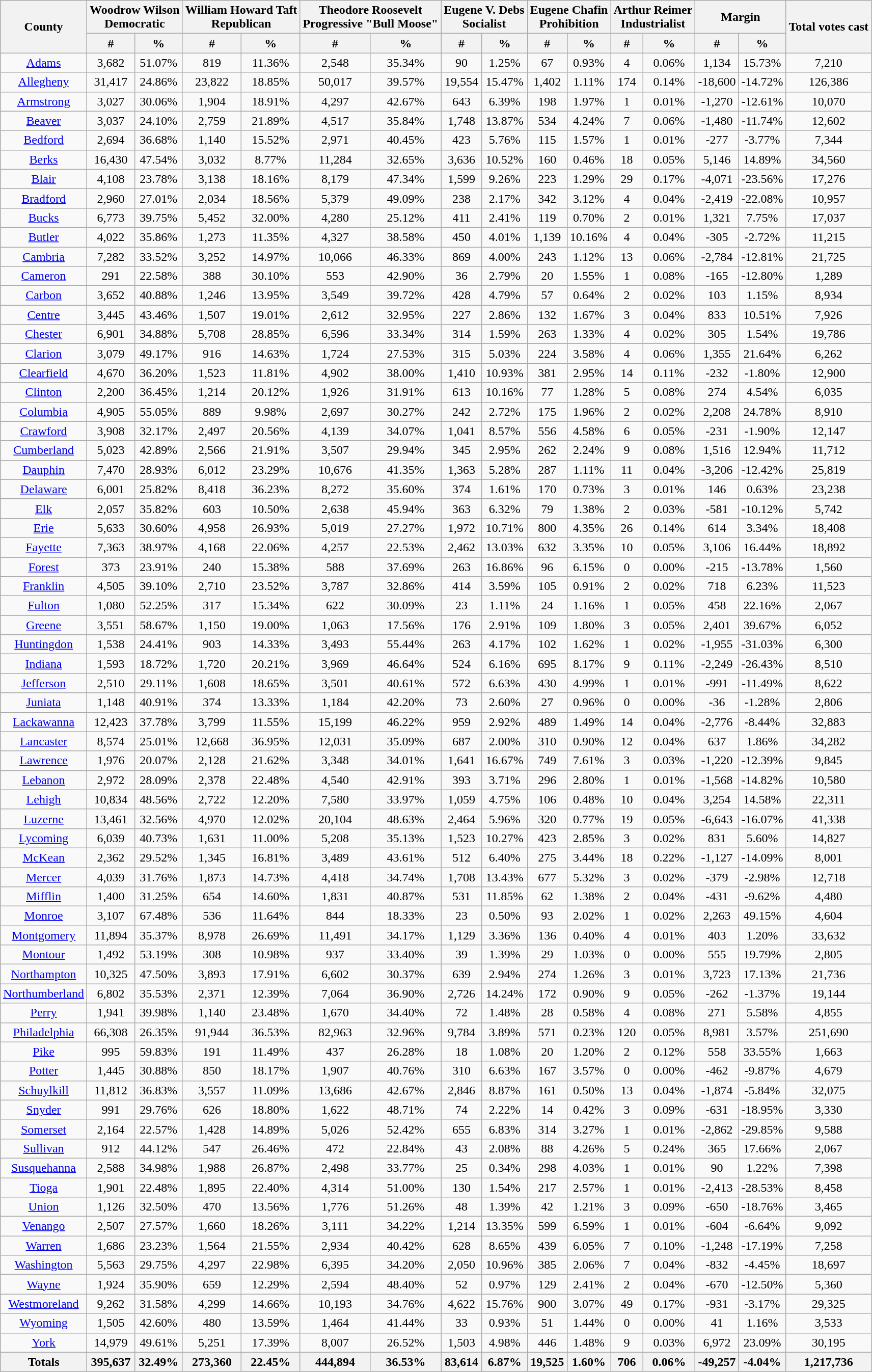<table class="wikitable sortable">
<tr>
<th style="text-align:center;" rowspan="2">County</th>
<th style="text-align:center;" colspan="2">Woodrow Wilson<br>Democratic</th>
<th style="text-align:center;" colspan="2">William Howard Taft<br>Republican</th>
<th style="text-align:center;" colspan="2">Theodore Roosevelt<br>Progressive "Bull Moose"</th>
<th style="text-align:center;" colspan="2">Eugene V. Debs<br>Socialist</th>
<th style="text-align:center;" colspan="2">Eugene Chafin<br>Prohibition</th>
<th style="text-align:center;" colspan="2">Arthur Reimer<br>Industrialist</th>
<th style="text-align:center;" colspan="2">Margin</th>
<th style="text-align:center;" rowspan="2">Total votes cast</th>
</tr>
<tr>
<th style="text-align:center;" data-sort-type="number">#</th>
<th style="text-align:center;" data-sort-type="number">%</th>
<th style="text-align:center;" data-sort-type="number">#</th>
<th style="text-align:center;" data-sort-type="number">%</th>
<th style="text-align:center;" data-sort-type="number">#</th>
<th style="text-align:center;" data-sort-type="number">%</th>
<th style="text-align:center;" data-sort-type="number">#</th>
<th style="text-align:center;" data-sort-type="number">%</th>
<th style="text-align:center;" data-sort-type="number">#</th>
<th style="text-align:center;" data-sort-type="number">%</th>
<th style="text-align:center;" data-sort-type="number">#</th>
<th style="text-align:center;" data-sort-type="number">%</th>
<th style="text-align:center;" data-sort-type="number">#</th>
<th style="text-align:center;" data-sort-type="number">%</th>
</tr>
<tr style="text-align:center;">
<td><a href='#'>Adams</a></td>
<td>3,682</td>
<td>51.07%</td>
<td>819</td>
<td>11.36%</td>
<td>2,548</td>
<td>35.34%</td>
<td>90</td>
<td>1.25%</td>
<td>67</td>
<td>0.93%</td>
<td>4</td>
<td>0.06%</td>
<td>1,134</td>
<td>15.73%</td>
<td>7,210</td>
</tr>
<tr style="text-align:center;">
<td><a href='#'>Allegheny</a></td>
<td>31,417</td>
<td>24.86%</td>
<td>23,822</td>
<td>18.85%</td>
<td>50,017</td>
<td>39.57%</td>
<td>19,554</td>
<td>15.47%</td>
<td>1,402</td>
<td>1.11%</td>
<td>174</td>
<td>0.14%</td>
<td>-18,600</td>
<td>-14.72%</td>
<td>126,386</td>
</tr>
<tr style="text-align:center;">
<td><a href='#'>Armstrong</a></td>
<td>3,027</td>
<td>30.06%</td>
<td>1,904</td>
<td>18.91%</td>
<td>4,297</td>
<td>42.67%</td>
<td>643</td>
<td>6.39%</td>
<td>198</td>
<td>1.97%</td>
<td>1</td>
<td>0.01%</td>
<td>-1,270</td>
<td>-12.61%</td>
<td>10,070</td>
</tr>
<tr style="text-align:center;">
<td><a href='#'>Beaver</a></td>
<td>3,037</td>
<td>24.10%</td>
<td>2,759</td>
<td>21.89%</td>
<td>4,517</td>
<td>35.84%</td>
<td>1,748</td>
<td>13.87%</td>
<td>534</td>
<td>4.24%</td>
<td>7</td>
<td>0.06%</td>
<td>-1,480</td>
<td>-11.74%</td>
<td>12,602</td>
</tr>
<tr style="text-align:center;">
<td><a href='#'>Bedford</a></td>
<td>2,694</td>
<td>36.68%</td>
<td>1,140</td>
<td>15.52%</td>
<td>2,971</td>
<td>40.45%</td>
<td>423</td>
<td>5.76%</td>
<td>115</td>
<td>1.57%</td>
<td>1</td>
<td>0.01%</td>
<td>-277</td>
<td>-3.77%</td>
<td>7,344</td>
</tr>
<tr style="text-align:center;">
<td><a href='#'>Berks</a></td>
<td>16,430</td>
<td>47.54%</td>
<td>3,032</td>
<td>8.77%</td>
<td>11,284</td>
<td>32.65%</td>
<td>3,636</td>
<td>10.52%</td>
<td>160</td>
<td>0.46%</td>
<td>18</td>
<td>0.05%</td>
<td>5,146</td>
<td>14.89%</td>
<td>34,560</td>
</tr>
<tr style="text-align:center;">
<td><a href='#'>Blair</a></td>
<td>4,108</td>
<td>23.78%</td>
<td>3,138</td>
<td>18.16%</td>
<td>8,179</td>
<td>47.34%</td>
<td>1,599</td>
<td>9.26%</td>
<td>223</td>
<td>1.29%</td>
<td>29</td>
<td>0.17%</td>
<td>-4,071</td>
<td>-23.56%</td>
<td>17,276</td>
</tr>
<tr style="text-align:center;">
<td><a href='#'>Bradford</a></td>
<td>2,960</td>
<td>27.01%</td>
<td>2,034</td>
<td>18.56%</td>
<td>5,379</td>
<td>49.09%</td>
<td>238</td>
<td>2.17%</td>
<td>342</td>
<td>3.12%</td>
<td>4</td>
<td>0.04%</td>
<td>-2,419</td>
<td>-22.08%</td>
<td>10,957</td>
</tr>
<tr style="text-align:center;">
<td><a href='#'>Bucks</a></td>
<td>6,773</td>
<td>39.75%</td>
<td>5,452</td>
<td>32.00%</td>
<td>4,280</td>
<td>25.12%</td>
<td>411</td>
<td>2.41%</td>
<td>119</td>
<td>0.70%</td>
<td>2</td>
<td>0.01%</td>
<td>1,321</td>
<td>7.75%</td>
<td>17,037</td>
</tr>
<tr style="text-align:center;">
<td><a href='#'>Butler</a></td>
<td>4,022</td>
<td>35.86%</td>
<td>1,273</td>
<td>11.35%</td>
<td>4,327</td>
<td>38.58%</td>
<td>450</td>
<td>4.01%</td>
<td>1,139</td>
<td>10.16%</td>
<td>4</td>
<td>0.04%</td>
<td>-305</td>
<td>-2.72%</td>
<td>11,215</td>
</tr>
<tr style="text-align:center;">
<td><a href='#'>Cambria</a></td>
<td>7,282</td>
<td>33.52%</td>
<td>3,252</td>
<td>14.97%</td>
<td>10,066</td>
<td>46.33%</td>
<td>869</td>
<td>4.00%</td>
<td>243</td>
<td>1.12%</td>
<td>13</td>
<td>0.06%</td>
<td>-2,784</td>
<td>-12.81%</td>
<td>21,725</td>
</tr>
<tr style="text-align:center;">
<td><a href='#'>Cameron</a></td>
<td>291</td>
<td>22.58%</td>
<td>388</td>
<td>30.10%</td>
<td>553</td>
<td>42.90%</td>
<td>36</td>
<td>2.79%</td>
<td>20</td>
<td>1.55%</td>
<td>1</td>
<td>0.08%</td>
<td>-165</td>
<td>-12.80%</td>
<td>1,289</td>
</tr>
<tr style="text-align:center;">
<td><a href='#'>Carbon</a></td>
<td>3,652</td>
<td>40.88%</td>
<td>1,246</td>
<td>13.95%</td>
<td>3,549</td>
<td>39.72%</td>
<td>428</td>
<td>4.79%</td>
<td>57</td>
<td>0.64%</td>
<td>2</td>
<td>0.02%</td>
<td>103</td>
<td>1.15%</td>
<td>8,934</td>
</tr>
<tr style="text-align:center;">
<td><a href='#'>Centre</a></td>
<td>3,445</td>
<td>43.46%</td>
<td>1,507</td>
<td>19.01%</td>
<td>2,612</td>
<td>32.95%</td>
<td>227</td>
<td>2.86%</td>
<td>132</td>
<td>1.67%</td>
<td>3</td>
<td>0.04%</td>
<td>833</td>
<td>10.51%</td>
<td>7,926</td>
</tr>
<tr style="text-align:center;">
<td><a href='#'>Chester</a></td>
<td>6,901</td>
<td>34.88%</td>
<td>5,708</td>
<td>28.85%</td>
<td>6,596</td>
<td>33.34%</td>
<td>314</td>
<td>1.59%</td>
<td>263</td>
<td>1.33%</td>
<td>4</td>
<td>0.02%</td>
<td>305</td>
<td>1.54%</td>
<td>19,786</td>
</tr>
<tr style="text-align:center;">
<td><a href='#'>Clarion</a></td>
<td>3,079</td>
<td>49.17%</td>
<td>916</td>
<td>14.63%</td>
<td>1,724</td>
<td>27.53%</td>
<td>315</td>
<td>5.03%</td>
<td>224</td>
<td>3.58%</td>
<td>4</td>
<td>0.06%</td>
<td>1,355</td>
<td>21.64%</td>
<td>6,262</td>
</tr>
<tr style="text-align:center;">
<td><a href='#'>Clearfield</a></td>
<td>4,670</td>
<td>36.20%</td>
<td>1,523</td>
<td>11.81%</td>
<td>4,902</td>
<td>38.00%</td>
<td>1,410</td>
<td>10.93%</td>
<td>381</td>
<td>2.95%</td>
<td>14</td>
<td>0.11%</td>
<td>-232</td>
<td>-1.80%</td>
<td>12,900</td>
</tr>
<tr style="text-align:center;">
<td><a href='#'>Clinton</a></td>
<td>2,200</td>
<td>36.45%</td>
<td>1,214</td>
<td>20.12%</td>
<td>1,926</td>
<td>31.91%</td>
<td>613</td>
<td>10.16%</td>
<td>77</td>
<td>1.28%</td>
<td>5</td>
<td>0.08%</td>
<td>274</td>
<td>4.54%</td>
<td>6,035</td>
</tr>
<tr style="text-align:center;">
<td><a href='#'>Columbia</a></td>
<td>4,905</td>
<td>55.05%</td>
<td>889</td>
<td>9.98%</td>
<td>2,697</td>
<td>30.27%</td>
<td>242</td>
<td>2.72%</td>
<td>175</td>
<td>1.96%</td>
<td>2</td>
<td>0.02%</td>
<td>2,208</td>
<td>24.78%</td>
<td>8,910</td>
</tr>
<tr style="text-align:center;">
<td><a href='#'>Crawford</a></td>
<td>3,908</td>
<td>32.17%</td>
<td>2,497</td>
<td>20.56%</td>
<td>4,139</td>
<td>34.07%</td>
<td>1,041</td>
<td>8.57%</td>
<td>556</td>
<td>4.58%</td>
<td>6</td>
<td>0.05%</td>
<td>-231</td>
<td>-1.90%</td>
<td>12,147</td>
</tr>
<tr style="text-align:center;">
<td><a href='#'>Cumberland</a></td>
<td>5,023</td>
<td>42.89%</td>
<td>2,566</td>
<td>21.91%</td>
<td>3,507</td>
<td>29.94%</td>
<td>345</td>
<td>2.95%</td>
<td>262</td>
<td>2.24%</td>
<td>9</td>
<td>0.08%</td>
<td>1,516</td>
<td>12.94%</td>
<td>11,712</td>
</tr>
<tr style="text-align:center;">
<td><a href='#'>Dauphin</a></td>
<td>7,470</td>
<td>28.93%</td>
<td>6,012</td>
<td>23.29%</td>
<td>10,676</td>
<td>41.35%</td>
<td>1,363</td>
<td>5.28%</td>
<td>287</td>
<td>1.11%</td>
<td>11</td>
<td>0.04%</td>
<td>-3,206</td>
<td>-12.42%</td>
<td>25,819</td>
</tr>
<tr style="text-align:center;">
<td><a href='#'>Delaware</a></td>
<td>6,001</td>
<td>25.82%</td>
<td>8,418</td>
<td>36.23%</td>
<td>8,272</td>
<td>35.60%</td>
<td>374</td>
<td>1.61%</td>
<td>170</td>
<td>0.73%</td>
<td>3</td>
<td>0.01%</td>
<td>146</td>
<td>0.63%</td>
<td>23,238</td>
</tr>
<tr style="text-align:center;">
<td><a href='#'>Elk</a></td>
<td>2,057</td>
<td>35.82%</td>
<td>603</td>
<td>10.50%</td>
<td>2,638</td>
<td>45.94%</td>
<td>363</td>
<td>6.32%</td>
<td>79</td>
<td>1.38%</td>
<td>2</td>
<td>0.03%</td>
<td>-581</td>
<td>-10.12%</td>
<td>5,742</td>
</tr>
<tr style="text-align:center;">
<td><a href='#'>Erie</a></td>
<td>5,633</td>
<td>30.60%</td>
<td>4,958</td>
<td>26.93%</td>
<td>5,019</td>
<td>27.27%</td>
<td>1,972</td>
<td>10.71%</td>
<td>800</td>
<td>4.35%</td>
<td>26</td>
<td>0.14%</td>
<td>614</td>
<td>3.34%</td>
<td>18,408</td>
</tr>
<tr style="text-align:center;">
<td><a href='#'>Fayette</a></td>
<td>7,363</td>
<td>38.97%</td>
<td>4,168</td>
<td>22.06%</td>
<td>4,257</td>
<td>22.53%</td>
<td>2,462</td>
<td>13.03%</td>
<td>632</td>
<td>3.35%</td>
<td>10</td>
<td>0.05%</td>
<td>3,106</td>
<td>16.44%</td>
<td>18,892</td>
</tr>
<tr style="text-align:center;">
<td><a href='#'>Forest</a></td>
<td>373</td>
<td>23.91%</td>
<td>240</td>
<td>15.38%</td>
<td>588</td>
<td>37.69%</td>
<td>263</td>
<td>16.86%</td>
<td>96</td>
<td>6.15%</td>
<td>0</td>
<td>0.00%</td>
<td>-215</td>
<td>-13.78%</td>
<td>1,560</td>
</tr>
<tr style="text-align:center;">
<td><a href='#'>Franklin</a></td>
<td>4,505</td>
<td>39.10%</td>
<td>2,710</td>
<td>23.52%</td>
<td>3,787</td>
<td>32.86%</td>
<td>414</td>
<td>3.59%</td>
<td>105</td>
<td>0.91%</td>
<td>2</td>
<td>0.02%</td>
<td>718</td>
<td>6.23%</td>
<td>11,523</td>
</tr>
<tr style="text-align:center;">
<td><a href='#'>Fulton</a></td>
<td>1,080</td>
<td>52.25%</td>
<td>317</td>
<td>15.34%</td>
<td>622</td>
<td>30.09%</td>
<td>23</td>
<td>1.11%</td>
<td>24</td>
<td>1.16%</td>
<td>1</td>
<td>0.05%</td>
<td>458</td>
<td>22.16%</td>
<td>2,067</td>
</tr>
<tr style="text-align:center;">
<td><a href='#'>Greene</a></td>
<td>3,551</td>
<td>58.67%</td>
<td>1,150</td>
<td>19.00%</td>
<td>1,063</td>
<td>17.56%</td>
<td>176</td>
<td>2.91%</td>
<td>109</td>
<td>1.80%</td>
<td>3</td>
<td>0.05%</td>
<td>2,401</td>
<td>39.67%</td>
<td>6,052</td>
</tr>
<tr style="text-align:center;">
<td><a href='#'>Huntingdon</a></td>
<td>1,538</td>
<td>24.41%</td>
<td>903</td>
<td>14.33%</td>
<td>3,493</td>
<td>55.44%</td>
<td>263</td>
<td>4.17%</td>
<td>102</td>
<td>1.62%</td>
<td>1</td>
<td>0.02%</td>
<td>-1,955</td>
<td>-31.03%</td>
<td>6,300</td>
</tr>
<tr style="text-align:center;">
<td><a href='#'>Indiana</a></td>
<td>1,593</td>
<td>18.72%</td>
<td>1,720</td>
<td>20.21%</td>
<td>3,969</td>
<td>46.64%</td>
<td>524</td>
<td>6.16%</td>
<td>695</td>
<td>8.17%</td>
<td>9</td>
<td>0.11%</td>
<td>-2,249</td>
<td>-26.43%</td>
<td>8,510</td>
</tr>
<tr style="text-align:center;">
<td><a href='#'>Jefferson</a></td>
<td>2,510</td>
<td>29.11%</td>
<td>1,608</td>
<td>18.65%</td>
<td>3,501</td>
<td>40.61%</td>
<td>572</td>
<td>6.63%</td>
<td>430</td>
<td>4.99%</td>
<td>1</td>
<td>0.01%</td>
<td>-991</td>
<td>-11.49%</td>
<td>8,622</td>
</tr>
<tr style="text-align:center;">
<td><a href='#'>Juniata</a></td>
<td>1,148</td>
<td>40.91%</td>
<td>374</td>
<td>13.33%</td>
<td>1,184</td>
<td>42.20%</td>
<td>73</td>
<td>2.60%</td>
<td>27</td>
<td>0.96%</td>
<td>0</td>
<td>0.00%</td>
<td>-36</td>
<td>-1.28%</td>
<td>2,806</td>
</tr>
<tr style="text-align:center;">
<td><a href='#'>Lackawanna</a></td>
<td>12,423</td>
<td>37.78%</td>
<td>3,799</td>
<td>11.55%</td>
<td>15,199</td>
<td>46.22%</td>
<td>959</td>
<td>2.92%</td>
<td>489</td>
<td>1.49%</td>
<td>14</td>
<td>0.04%</td>
<td>-2,776</td>
<td>-8.44%</td>
<td>32,883</td>
</tr>
<tr style="text-align:center;">
<td><a href='#'>Lancaster</a></td>
<td>8,574</td>
<td>25.01%</td>
<td>12,668</td>
<td>36.95%</td>
<td>12,031</td>
<td>35.09%</td>
<td>687</td>
<td>2.00%</td>
<td>310</td>
<td>0.90%</td>
<td>12</td>
<td>0.04%</td>
<td>637</td>
<td>1.86%</td>
<td>34,282</td>
</tr>
<tr style="text-align:center;">
<td><a href='#'>Lawrence</a></td>
<td>1,976</td>
<td>20.07%</td>
<td>2,128</td>
<td>21.62%</td>
<td>3,348</td>
<td>34.01%</td>
<td>1,641</td>
<td>16.67%</td>
<td>749</td>
<td>7.61%</td>
<td>3</td>
<td>0.03%</td>
<td>-1,220</td>
<td>-12.39%</td>
<td>9,845</td>
</tr>
<tr style="text-align:center;">
<td><a href='#'>Lebanon</a></td>
<td>2,972</td>
<td>28.09%</td>
<td>2,378</td>
<td>22.48%</td>
<td>4,540</td>
<td>42.91%</td>
<td>393</td>
<td>3.71%</td>
<td>296</td>
<td>2.80%</td>
<td>1</td>
<td>0.01%</td>
<td>-1,568</td>
<td>-14.82%</td>
<td>10,580</td>
</tr>
<tr style="text-align:center;">
<td><a href='#'>Lehigh</a></td>
<td>10,834</td>
<td>48.56%</td>
<td>2,722</td>
<td>12.20%</td>
<td>7,580</td>
<td>33.97%</td>
<td>1,059</td>
<td>4.75%</td>
<td>106</td>
<td>0.48%</td>
<td>10</td>
<td>0.04%</td>
<td>3,254</td>
<td>14.58%</td>
<td>22,311</td>
</tr>
<tr style="text-align:center;">
<td><a href='#'>Luzerne</a></td>
<td>13,461</td>
<td>32.56%</td>
<td>4,970</td>
<td>12.02%</td>
<td>20,104</td>
<td>48.63%</td>
<td>2,464</td>
<td>5.96%</td>
<td>320</td>
<td>0.77%</td>
<td>19</td>
<td>0.05%</td>
<td>-6,643</td>
<td>-16.07%</td>
<td>41,338</td>
</tr>
<tr style="text-align:center;">
<td><a href='#'>Lycoming</a></td>
<td>6,039</td>
<td>40.73%</td>
<td>1,631</td>
<td>11.00%</td>
<td>5,208</td>
<td>35.13%</td>
<td>1,523</td>
<td>10.27%</td>
<td>423</td>
<td>2.85%</td>
<td>3</td>
<td>0.02%</td>
<td>831</td>
<td>5.60%</td>
<td>14,827</td>
</tr>
<tr style="text-align:center;">
<td><a href='#'>McKean</a></td>
<td>2,362</td>
<td>29.52%</td>
<td>1,345</td>
<td>16.81%</td>
<td>3,489</td>
<td>43.61%</td>
<td>512</td>
<td>6.40%</td>
<td>275</td>
<td>3.44%</td>
<td>18</td>
<td>0.22%</td>
<td>-1,127</td>
<td>-14.09%</td>
<td>8,001</td>
</tr>
<tr style="text-align:center;">
<td><a href='#'>Mercer</a></td>
<td>4,039</td>
<td>31.76%</td>
<td>1,873</td>
<td>14.73%</td>
<td>4,418</td>
<td>34.74%</td>
<td>1,708</td>
<td>13.43%</td>
<td>677</td>
<td>5.32%</td>
<td>3</td>
<td>0.02%</td>
<td>-379</td>
<td>-2.98%</td>
<td>12,718</td>
</tr>
<tr style="text-align:center;">
<td><a href='#'>Mifflin</a></td>
<td>1,400</td>
<td>31.25%</td>
<td>654</td>
<td>14.60%</td>
<td>1,831</td>
<td>40.87%</td>
<td>531</td>
<td>11.85%</td>
<td>62</td>
<td>1.38%</td>
<td>2</td>
<td>0.04%</td>
<td>-431</td>
<td>-9.62%</td>
<td>4,480</td>
</tr>
<tr style="text-align:center;">
<td><a href='#'>Monroe</a></td>
<td>3,107</td>
<td>67.48%</td>
<td>536</td>
<td>11.64%</td>
<td>844</td>
<td>18.33%</td>
<td>23</td>
<td>0.50%</td>
<td>93</td>
<td>2.02%</td>
<td>1</td>
<td>0.02%</td>
<td>2,263</td>
<td>49.15%</td>
<td>4,604</td>
</tr>
<tr style="text-align:center;">
<td><a href='#'>Montgomery</a></td>
<td>11,894</td>
<td>35.37%</td>
<td>8,978</td>
<td>26.69%</td>
<td>11,491</td>
<td>34.17%</td>
<td>1,129</td>
<td>3.36%</td>
<td>136</td>
<td>0.40%</td>
<td>4</td>
<td>0.01%</td>
<td>403</td>
<td>1.20%</td>
<td>33,632</td>
</tr>
<tr style="text-align:center;">
<td><a href='#'>Montour</a></td>
<td>1,492</td>
<td>53.19%</td>
<td>308</td>
<td>10.98%</td>
<td>937</td>
<td>33.40%</td>
<td>39</td>
<td>1.39%</td>
<td>29</td>
<td>1.03%</td>
<td>0</td>
<td>0.00%</td>
<td>555</td>
<td>19.79%</td>
<td>2,805</td>
</tr>
<tr style="text-align:center;">
<td><a href='#'>Northampton</a></td>
<td>10,325</td>
<td>47.50%</td>
<td>3,893</td>
<td>17.91%</td>
<td>6,602</td>
<td>30.37%</td>
<td>639</td>
<td>2.94%</td>
<td>274</td>
<td>1.26%</td>
<td>3</td>
<td>0.01%</td>
<td>3,723</td>
<td>17.13%</td>
<td>21,736</td>
</tr>
<tr style="text-align:center;">
<td><a href='#'>Northumberland</a></td>
<td>6,802</td>
<td>35.53%</td>
<td>2,371</td>
<td>12.39%</td>
<td>7,064</td>
<td>36.90%</td>
<td>2,726</td>
<td>14.24%</td>
<td>172</td>
<td>0.90%</td>
<td>9</td>
<td>0.05%</td>
<td>-262</td>
<td>-1.37%</td>
<td>19,144</td>
</tr>
<tr style="text-align:center;">
<td><a href='#'>Perry</a></td>
<td>1,941</td>
<td>39.98%</td>
<td>1,140</td>
<td>23.48%</td>
<td>1,670</td>
<td>34.40%</td>
<td>72</td>
<td>1.48%</td>
<td>28</td>
<td>0.58%</td>
<td>4</td>
<td>0.08%</td>
<td>271</td>
<td>5.58%</td>
<td>4,855</td>
</tr>
<tr style="text-align:center;">
<td><a href='#'>Philadelphia</a></td>
<td>66,308</td>
<td>26.35%</td>
<td>91,944</td>
<td>36.53%</td>
<td>82,963</td>
<td>32.96%</td>
<td>9,784</td>
<td>3.89%</td>
<td>571</td>
<td>0.23%</td>
<td>120</td>
<td>0.05%</td>
<td>8,981</td>
<td>3.57%</td>
<td>251,690</td>
</tr>
<tr style="text-align:center;">
<td><a href='#'>Pike</a></td>
<td>995</td>
<td>59.83%</td>
<td>191</td>
<td>11.49%</td>
<td>437</td>
<td>26.28%</td>
<td>18</td>
<td>1.08%</td>
<td>20</td>
<td>1.20%</td>
<td>2</td>
<td>0.12%</td>
<td>558</td>
<td>33.55%</td>
<td>1,663</td>
</tr>
<tr style="text-align:center;">
<td><a href='#'>Potter</a></td>
<td>1,445</td>
<td>30.88%</td>
<td>850</td>
<td>18.17%</td>
<td>1,907</td>
<td>40.76%</td>
<td>310</td>
<td>6.63%</td>
<td>167</td>
<td>3.57%</td>
<td>0</td>
<td>0.00%</td>
<td>-462</td>
<td>-9.87%</td>
<td>4,679</td>
</tr>
<tr style="text-align:center;">
<td><a href='#'>Schuylkill</a></td>
<td>11,812</td>
<td>36.83%</td>
<td>3,557</td>
<td>11.09%</td>
<td>13,686</td>
<td>42.67%</td>
<td>2,846</td>
<td>8.87%</td>
<td>161</td>
<td>0.50%</td>
<td>13</td>
<td>0.04%</td>
<td>-1,874</td>
<td>-5.84%</td>
<td>32,075</td>
</tr>
<tr style="text-align:center;">
<td><a href='#'>Snyder</a></td>
<td>991</td>
<td>29.76%</td>
<td>626</td>
<td>18.80%</td>
<td>1,622</td>
<td>48.71%</td>
<td>74</td>
<td>2.22%</td>
<td>14</td>
<td>0.42%</td>
<td>3</td>
<td>0.09%</td>
<td>-631</td>
<td>-18.95%</td>
<td>3,330</td>
</tr>
<tr style="text-align:center;">
<td><a href='#'>Somerset</a></td>
<td>2,164</td>
<td>22.57%</td>
<td>1,428</td>
<td>14.89%</td>
<td>5,026</td>
<td>52.42%</td>
<td>655</td>
<td>6.83%</td>
<td>314</td>
<td>3.27%</td>
<td>1</td>
<td>0.01%</td>
<td>-2,862</td>
<td>-29.85%</td>
<td>9,588</td>
</tr>
<tr style="text-align:center;">
<td><a href='#'>Sullivan</a></td>
<td>912</td>
<td>44.12%</td>
<td>547</td>
<td>26.46%</td>
<td>472</td>
<td>22.84%</td>
<td>43</td>
<td>2.08%</td>
<td>88</td>
<td>4.26%</td>
<td>5</td>
<td>0.24%</td>
<td>365</td>
<td>17.66%</td>
<td>2,067</td>
</tr>
<tr style="text-align:center;">
<td><a href='#'>Susquehanna</a></td>
<td>2,588</td>
<td>34.98%</td>
<td>1,988</td>
<td>26.87%</td>
<td>2,498</td>
<td>33.77%</td>
<td>25</td>
<td>0.34%</td>
<td>298</td>
<td>4.03%</td>
<td>1</td>
<td>0.01%</td>
<td>90</td>
<td>1.22%</td>
<td>7,398</td>
</tr>
<tr style="text-align:center;">
<td><a href='#'>Tioga</a></td>
<td>1,901</td>
<td>22.48%</td>
<td>1,895</td>
<td>22.40%</td>
<td>4,314</td>
<td>51.00%</td>
<td>130</td>
<td>1.54%</td>
<td>217</td>
<td>2.57%</td>
<td>1</td>
<td>0.01%</td>
<td>-2,413</td>
<td>-28.53%</td>
<td>8,458</td>
</tr>
<tr style="text-align:center;">
<td><a href='#'>Union</a></td>
<td>1,126</td>
<td>32.50%</td>
<td>470</td>
<td>13.56%</td>
<td>1,776</td>
<td>51.26%</td>
<td>48</td>
<td>1.39%</td>
<td>42</td>
<td>1.21%</td>
<td>3</td>
<td>0.09%</td>
<td>-650</td>
<td>-18.76%</td>
<td>3,465</td>
</tr>
<tr style="text-align:center;">
<td><a href='#'>Venango</a></td>
<td>2,507</td>
<td>27.57%</td>
<td>1,660</td>
<td>18.26%</td>
<td>3,111</td>
<td>34.22%</td>
<td>1,214</td>
<td>13.35%</td>
<td>599</td>
<td>6.59%</td>
<td>1</td>
<td>0.01%</td>
<td>-604</td>
<td>-6.64%</td>
<td>9,092</td>
</tr>
<tr style="text-align:center;">
<td><a href='#'>Warren</a></td>
<td>1,686</td>
<td>23.23%</td>
<td>1,564</td>
<td>21.55%</td>
<td>2,934</td>
<td>40.42%</td>
<td>628</td>
<td>8.65%</td>
<td>439</td>
<td>6.05%</td>
<td>7</td>
<td>0.10%</td>
<td>-1,248</td>
<td>-17.19%</td>
<td>7,258</td>
</tr>
<tr style="text-align:center;">
<td><a href='#'>Washington</a></td>
<td>5,563</td>
<td>29.75%</td>
<td>4,297</td>
<td>22.98%</td>
<td>6,395</td>
<td>34.20%</td>
<td>2,050</td>
<td>10.96%</td>
<td>385</td>
<td>2.06%</td>
<td>7</td>
<td>0.04%</td>
<td>-832</td>
<td>-4.45%</td>
<td>18,697</td>
</tr>
<tr style="text-align:center;">
<td><a href='#'>Wayne</a></td>
<td>1,924</td>
<td>35.90%</td>
<td>659</td>
<td>12.29%</td>
<td>2,594</td>
<td>48.40%</td>
<td>52</td>
<td>0.97%</td>
<td>129</td>
<td>2.41%</td>
<td>2</td>
<td>0.04%</td>
<td>-670</td>
<td>-12.50%</td>
<td>5,360</td>
</tr>
<tr style="text-align:center;">
<td><a href='#'>Westmoreland</a></td>
<td>9,262</td>
<td>31.58%</td>
<td>4,299</td>
<td>14.66%</td>
<td>10,193</td>
<td>34.76%</td>
<td>4,622</td>
<td>15.76%</td>
<td>900</td>
<td>3.07%</td>
<td>49</td>
<td>0.17%</td>
<td>-931</td>
<td>-3.17%</td>
<td>29,325</td>
</tr>
<tr style="text-align:center;">
<td><a href='#'>Wyoming</a></td>
<td>1,505</td>
<td>42.60%</td>
<td>480</td>
<td>13.59%</td>
<td>1,464</td>
<td>41.44%</td>
<td>33</td>
<td>0.93%</td>
<td>51</td>
<td>1.44%</td>
<td>0</td>
<td>0.00%</td>
<td>41</td>
<td>1.16%</td>
<td>3,533</td>
</tr>
<tr style="text-align:center;">
<td><a href='#'>York</a></td>
<td>14,979</td>
<td>49.61%</td>
<td>5,251</td>
<td>17.39%</td>
<td>8,007</td>
<td>26.52%</td>
<td>1,503</td>
<td>4.98%</td>
<td>446</td>
<td>1.48%</td>
<td>9</td>
<td>0.03%</td>
<td>6,972</td>
<td>23.09%</td>
<td>30,195</td>
</tr>
<tr style="text-align:center;">
<th>Totals</th>
<th>395,637</th>
<th>32.49%</th>
<th>273,360</th>
<th>22.45%</th>
<th>444,894</th>
<th>36.53%</th>
<th>83,614</th>
<th>6.87%</th>
<th>19,525</th>
<th>1.60%</th>
<th>706</th>
<th>0.06%</th>
<th>-49,257</th>
<th>-4.04%</th>
<th>1,217,736</th>
</tr>
</table>
